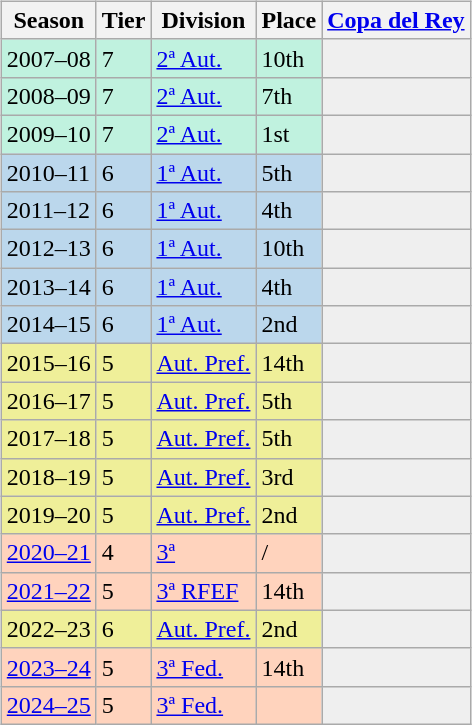<table>
<tr>
<td valign="top" width=0%><br><table class="wikitable">
<tr style="background:#f0f6fa;">
<th>Season</th>
<th>Tier</th>
<th>Division</th>
<th>Place</th>
<th><a href='#'>Copa del Rey</a></th>
</tr>
<tr>
<td style="background:#C0F2DF;">2007–08</td>
<td style="background:#C0F2DF;">7</td>
<td style="background:#C0F2DF;"><a href='#'>2ª Aut.</a></td>
<td style="background:#C0F2DF;">10th</td>
<th style="background:#efefef;"></th>
</tr>
<tr>
<td style="background:#C0F2DF;">2008–09</td>
<td style="background:#C0F2DF;">7</td>
<td style="background:#C0F2DF;"><a href='#'>2ª Aut.</a></td>
<td style="background:#C0F2DF;">7th</td>
<th style="background:#efefef;"></th>
</tr>
<tr>
<td style="background:#C0F2DF;">2009–10</td>
<td style="background:#C0F2DF;">7</td>
<td style="background:#C0F2DF;"><a href='#'>2ª Aut.</a></td>
<td style="background:#C0F2DF;">1st</td>
<th style="background:#efefef;"></th>
</tr>
<tr>
<td style="background:#BBD7EC;">2010–11</td>
<td style="background:#BBD7EC;">6</td>
<td style="background:#BBD7EC;"><a href='#'>1ª Aut.</a></td>
<td style="background:#BBD7EC;">5th</td>
<th style="background:#efefef;"></th>
</tr>
<tr>
<td style="background:#BBD7EC;">2011–12</td>
<td style="background:#BBD7EC;">6</td>
<td style="background:#BBD7EC;"><a href='#'>1ª Aut.</a></td>
<td style="background:#BBD7EC;">4th</td>
<th style="background:#efefef;"></th>
</tr>
<tr>
<td style="background:#BBD7EC;">2012–13</td>
<td style="background:#BBD7EC;">6</td>
<td style="background:#BBD7EC;"><a href='#'>1ª Aut.</a></td>
<td style="background:#BBD7EC;">10th</td>
<th style="background:#efefef;"></th>
</tr>
<tr>
<td style="background:#BBD7EC;">2013–14</td>
<td style="background:#BBD7EC;">6</td>
<td style="background:#BBD7EC;"><a href='#'>1ª Aut.</a></td>
<td style="background:#BBD7EC;">4th</td>
<th style="background:#efefef;"></th>
</tr>
<tr>
<td style="background:#BBD7EC;">2014–15</td>
<td style="background:#BBD7EC;">6</td>
<td style="background:#BBD7EC;"><a href='#'>1ª Aut.</a></td>
<td style="background:#BBD7EC;">2nd</td>
<th style="background:#efefef;"></th>
</tr>
<tr>
<td style="background:#EFEF99;">2015–16</td>
<td style="background:#EFEF99;">5</td>
<td style="background:#EFEF99;"><a href='#'>Aut. Pref.</a></td>
<td style="background:#EFEF99;">14th</td>
<th style="background:#efefef;"></th>
</tr>
<tr>
<td style="background:#EFEF99;">2016–17</td>
<td style="background:#EFEF99;">5</td>
<td style="background:#EFEF99;"><a href='#'>Aut. Pref.</a></td>
<td style="background:#EFEF99;">5th</td>
<th style="background:#efefef;"></th>
</tr>
<tr>
<td style="background:#EFEF99;">2017–18</td>
<td style="background:#EFEF99;">5</td>
<td style="background:#EFEF99;"><a href='#'>Aut. Pref.</a></td>
<td style="background:#EFEF99;">5th</td>
<th style="background:#efefef;"></th>
</tr>
<tr>
<td style="background:#EFEF99;">2018–19</td>
<td style="background:#EFEF99;">5</td>
<td style="background:#EFEF99;"><a href='#'>Aut. Pref.</a></td>
<td style="background:#EFEF99;">3rd</td>
<th style="background:#efefef;"></th>
</tr>
<tr>
<td style="background:#EFEF99;">2019–20</td>
<td style="background:#EFEF99;">5</td>
<td style="background:#EFEF99;"><a href='#'>Aut. Pref.</a></td>
<td style="background:#EFEF99;">2nd</td>
<th style="background:#efefef;"></th>
</tr>
<tr>
<td style="background:#FFD3BD;"><a href='#'>2020–21</a></td>
<td style="background:#FFD3BD;">4</td>
<td style="background:#FFD3BD;"><a href='#'>3ª</a></td>
<td style="background:#FFD3BD;"> / </td>
<td style="background:#efefef;"></td>
</tr>
<tr>
<td style="background:#FFD3BD;"><a href='#'>2021–22</a></td>
<td style="background:#FFD3BD;">5</td>
<td style="background:#FFD3BD;"><a href='#'>3ª RFEF</a></td>
<td style="background:#FFD3BD;">14th</td>
<td style="background:#efefef;"></td>
</tr>
<tr>
<td style="background:#EFEF99;">2022–23</td>
<td style="background:#EFEF99;">6</td>
<td style="background:#EFEF99;"><a href='#'>Aut. Pref.</a></td>
<td style="background:#EFEF99;">2nd</td>
<th style="background:#efefef;"></th>
</tr>
<tr>
<td style="background:#FFD3BD;"><a href='#'>2023–24</a></td>
<td style="background:#FFD3BD;">5</td>
<td style="background:#FFD3BD;"><a href='#'>3ª Fed.</a></td>
<td style="background:#FFD3BD;">14th</td>
<td style="background:#efefef;"></td>
</tr>
<tr>
<td style="background:#FFD3BD;"><a href='#'>2024–25</a></td>
<td style="background:#FFD3BD;">5</td>
<td style="background:#FFD3BD;"><a href='#'>3ª Fed.</a></td>
<td style="background:#FFD3BD;"></td>
<td style="background:#efefef;"></td>
</tr>
</table>
</td>
</tr>
</table>
